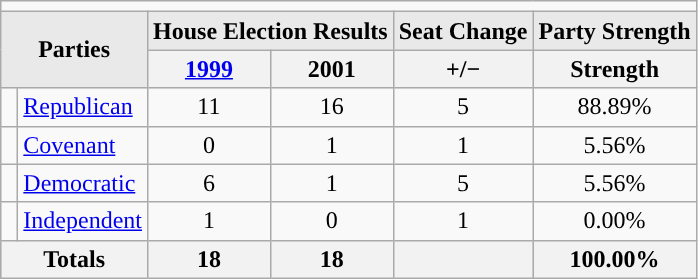<table class="wikitable">
<tr>
<td colspan="6"></td>
</tr>
<tr>
<th colspan="2" rowspan="2" style="background:#e9e9e9; text-align:center">Parties</th>
<th colspan="2" style="background:#e9e9e9; text-align:center">House Election Results</th>
<th colspan="1" style="background:#e9e9e9; text-align:center">Seat Change</th>
<th colspan="1" style="background:#e9e9e9; text-align:center">Party Strength</th>
</tr>
<tr style="background:#e9e9e9">
<th><a href='#'>1999</a></th>
<th>2001</th>
<th>+/−</th>
<th>Strength</th>
</tr>
<tr>
<td style="background-color:"> </td>
<td><a href='#'>Republican</a></td>
<td align="center">11</td>
<td align="center">16</td>
<td align="center">5 </td>
<td align="center">88.89%</td>
</tr>
<tr>
<td style="background-color:"> </td>
<td><a href='#'>Covenant</a></td>
<td align="center">0</td>
<td align="center">1</td>
<td align="center">1 </td>
<td align="center">5.56%</td>
</tr>
<tr>
<td style="background-color:"> </td>
<td><a href='#'>Democratic</a></td>
<td align="center">6</td>
<td align="center">1</td>
<td align="center">5 </td>
<td align="center">5.56%</td>
</tr>
<tr>
<td style="background-color:"> </td>
<td><a href='#'>Independent</a></td>
<td align="center">1</td>
<td align="center">0</td>
<td align="center">1 </td>
<td align="center">0.00%</td>
</tr>
<tr style="background:#ccc">
<th colspan="2">Totals</th>
<th>18</th>
<th>18</th>
<th></th>
<th>100.00%</th>
</tr>
</table>
